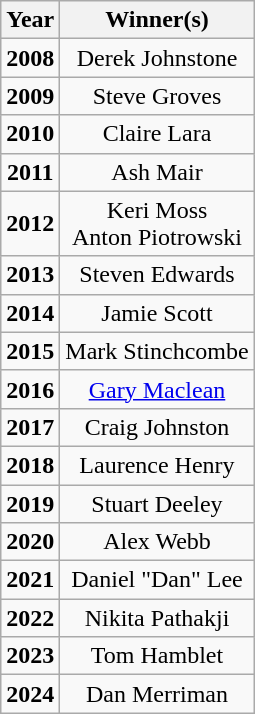<table class="wikitable" style="text-align:center;">
<tr>
<th>Year</th>
<th>Winner(s)</th>
</tr>
<tr>
<td><strong>2008</strong></td>
<td>Derek Johnstone</td>
</tr>
<tr>
<td><strong>2009</strong></td>
<td>Steve Groves</td>
</tr>
<tr>
<td><strong>2010</strong></td>
<td>Claire Lara</td>
</tr>
<tr>
<td><strong>2011</strong></td>
<td>Ash Mair</td>
</tr>
<tr>
<td><strong>2012</strong></td>
<td>Keri Moss <br> Anton Piotrowski</td>
</tr>
<tr>
<td><strong>2013</strong></td>
<td>Steven Edwards</td>
</tr>
<tr>
<td><strong>2014</strong></td>
<td>Jamie Scott</td>
</tr>
<tr>
<td><strong>2015</strong></td>
<td>Mark  Stinchcombe</td>
</tr>
<tr>
<td><strong>2016</strong></td>
<td><a href='#'>Gary Maclean</a></td>
</tr>
<tr>
<td><strong>2017</strong></td>
<td>Craig Johnston</td>
</tr>
<tr>
<td><strong>2018</strong></td>
<td>Laurence Henry</td>
</tr>
<tr>
<td><strong>2019</strong></td>
<td>Stuart Deeley</td>
</tr>
<tr>
<td><strong>2020</strong></td>
<td>Alex Webb</td>
</tr>
<tr>
<td><strong>2021</strong></td>
<td>Daniel "Dan" Lee</td>
</tr>
<tr>
<td><strong>2022</strong></td>
<td>Nikita Pathakji</td>
</tr>
<tr>
<td><strong>2023</strong></td>
<td>Tom Hamblet</td>
</tr>
<tr>
<td><strong>2024</strong></td>
<td>Dan Merriman</td>
</tr>
</table>
